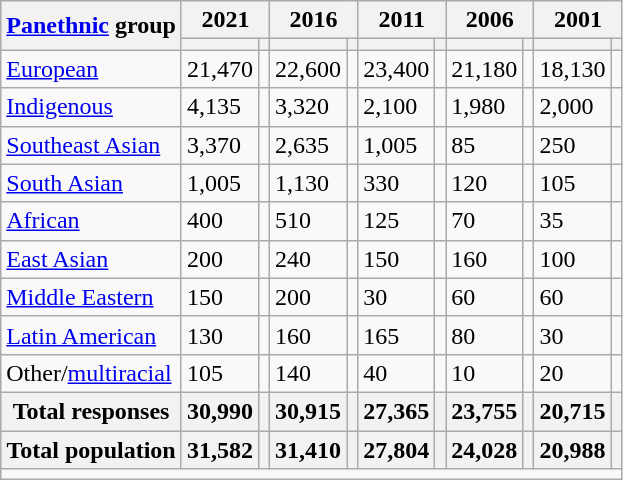<table class="wikitable collapsible sortable">
<tr>
<th rowspan="2"><a href='#'>Panethnic</a> group</th>
<th colspan="2">2021</th>
<th colspan="2">2016</th>
<th colspan="2">2011</th>
<th colspan="2">2006</th>
<th colspan="2">2001</th>
</tr>
<tr>
<th><a href='#'></a></th>
<th></th>
<th></th>
<th></th>
<th></th>
<th></th>
<th></th>
<th></th>
<th></th>
<th></th>
</tr>
<tr>
<td><a href='#'>European</a></td>
<td>21,470</td>
<td></td>
<td>22,600</td>
<td></td>
<td>23,400</td>
<td></td>
<td>21,180</td>
<td></td>
<td>18,130</td>
<td></td>
</tr>
<tr>
<td><a href='#'>Indigenous</a></td>
<td>4,135</td>
<td></td>
<td>3,320</td>
<td></td>
<td>2,100</td>
<td></td>
<td>1,980</td>
<td></td>
<td>2,000</td>
<td></td>
</tr>
<tr>
<td><a href='#'>Southeast Asian</a></td>
<td>3,370</td>
<td></td>
<td>2,635</td>
<td></td>
<td>1,005</td>
<td></td>
<td>85</td>
<td></td>
<td>250</td>
<td></td>
</tr>
<tr>
<td><a href='#'>South Asian</a></td>
<td>1,005</td>
<td></td>
<td>1,130</td>
<td></td>
<td>330</td>
<td></td>
<td>120</td>
<td></td>
<td>105</td>
<td></td>
</tr>
<tr>
<td><a href='#'>African</a></td>
<td>400</td>
<td></td>
<td>510</td>
<td></td>
<td>125</td>
<td></td>
<td>70</td>
<td></td>
<td>35</td>
<td></td>
</tr>
<tr>
<td><a href='#'>East Asian</a></td>
<td>200</td>
<td></td>
<td>240</td>
<td></td>
<td>150</td>
<td></td>
<td>160</td>
<td></td>
<td>100</td>
<td></td>
</tr>
<tr>
<td><a href='#'>Middle Eastern</a></td>
<td>150</td>
<td></td>
<td>200</td>
<td></td>
<td>30</td>
<td></td>
<td>60</td>
<td></td>
<td>60</td>
<td></td>
</tr>
<tr>
<td><a href='#'>Latin American</a></td>
<td>130</td>
<td></td>
<td>160</td>
<td></td>
<td>165</td>
<td></td>
<td>80</td>
<td></td>
<td>30</td>
<td></td>
</tr>
<tr>
<td>Other/<a href='#'>multiracial</a></td>
<td>105</td>
<td></td>
<td>140</td>
<td></td>
<td>40</td>
<td></td>
<td>10</td>
<td></td>
<td>20</td>
<td></td>
</tr>
<tr>
<th>Total responses</th>
<th>30,990</th>
<th></th>
<th>30,915</th>
<th></th>
<th>27,365</th>
<th></th>
<th>23,755</th>
<th></th>
<th>20,715</th>
<th></th>
</tr>
<tr class="sortbottom">
<th>Total population</th>
<th>31,582</th>
<th></th>
<th>31,410</th>
<th></th>
<th>27,804</th>
<th></th>
<th>24,028</th>
<th></th>
<th>20,988</th>
<th></th>
</tr>
<tr class="sortbottom">
<td colspan="11"></td>
</tr>
</table>
